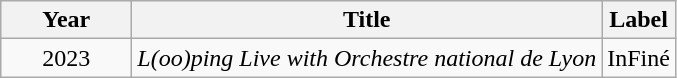<table class="wikitable">
<tr>
<th width="80">Year</th>
<th>Title</th>
<th>Label</th>
</tr>
<tr>
<td align="center">2023</td>
<td><em>L(oo)ping Live with Orchestre national de Lyon</em></td>
<td align="center">InFiné</td>
</tr>
</table>
